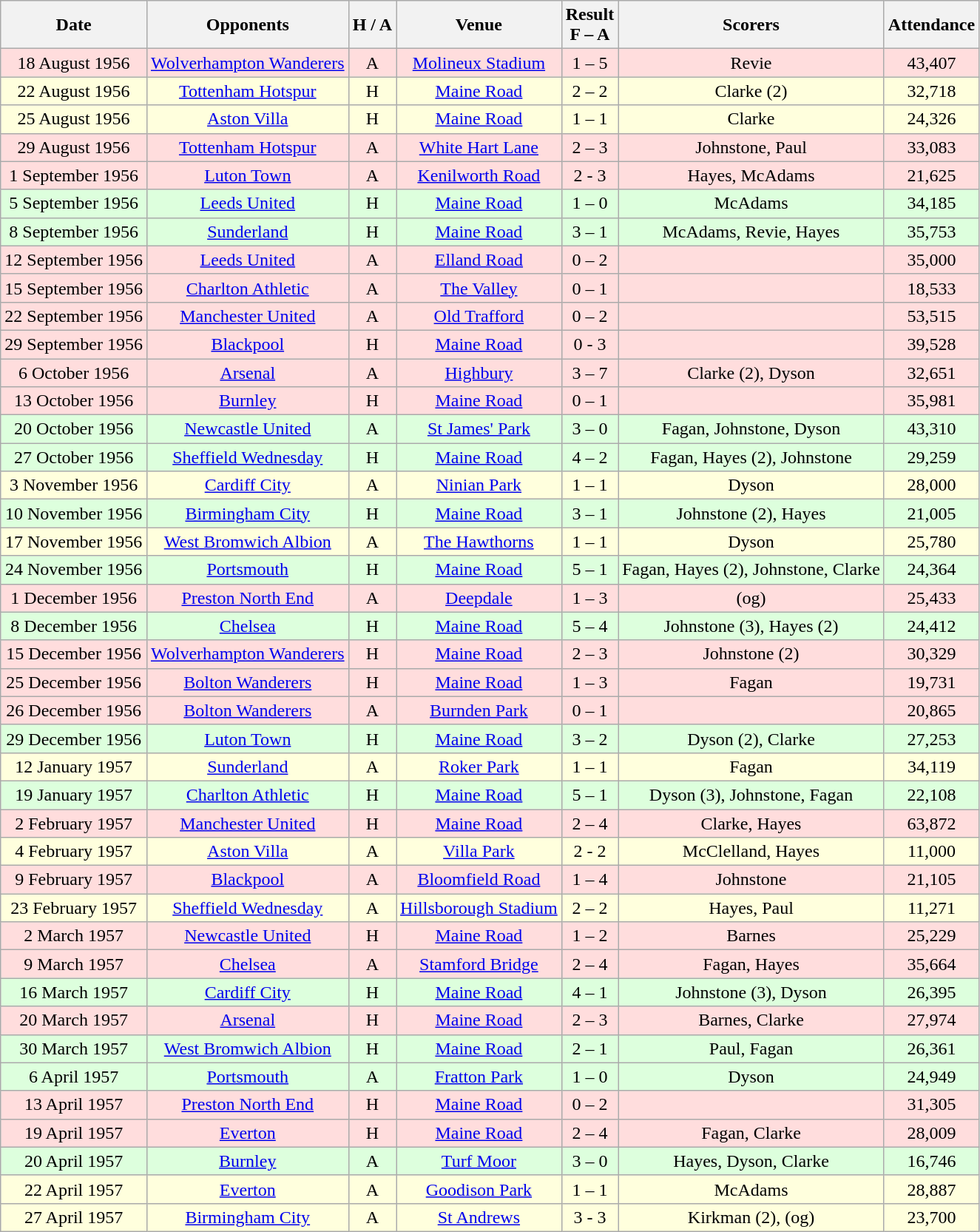<table class="wikitable" style="text-align:center">
<tr>
<th>Date</th>
<th>Opponents</th>
<th>H / A</th>
<th>Venue</th>
<th>Result<br>F – A</th>
<th>Scorers</th>
<th>Attendance</th>
</tr>
<tr bgcolor="#ffdddd">
<td>18 August 1956</td>
<td><a href='#'>Wolverhampton Wanderers</a></td>
<td>A</td>
<td><a href='#'>Molineux Stadium</a></td>
<td>1 – 5</td>
<td>Revie</td>
<td>43,407</td>
</tr>
<tr bgcolor="#ffffdd">
<td>22 August 1956</td>
<td><a href='#'>Tottenham Hotspur</a></td>
<td>H</td>
<td><a href='#'>Maine Road</a></td>
<td>2 – 2</td>
<td>Clarke (2)</td>
<td>32,718</td>
</tr>
<tr bgcolor="#ffffdd">
<td>25 August 1956</td>
<td><a href='#'>Aston Villa</a></td>
<td>H</td>
<td><a href='#'>Maine Road</a></td>
<td>1 – 1</td>
<td>Clarke</td>
<td>24,326</td>
</tr>
<tr bgcolor="#ffdddd">
<td>29 August 1956</td>
<td><a href='#'>Tottenham Hotspur</a></td>
<td>A</td>
<td><a href='#'>White Hart Lane</a></td>
<td>2 – 3</td>
<td>Johnstone, Paul</td>
<td>33,083</td>
</tr>
<tr bgcolor="#ffdddd">
<td>1 September 1956</td>
<td><a href='#'>Luton Town</a></td>
<td>A</td>
<td><a href='#'>Kenilworth Road</a></td>
<td>2 - 3</td>
<td>Hayes, McAdams</td>
<td>21,625</td>
</tr>
<tr bgcolor="#ddffdd">
<td>5 September 1956</td>
<td><a href='#'>Leeds United</a></td>
<td>H</td>
<td><a href='#'>Maine Road</a></td>
<td>1 – 0</td>
<td>McAdams</td>
<td>34,185</td>
</tr>
<tr bgcolor="#ddffdd">
<td>8 September 1956</td>
<td><a href='#'>Sunderland</a></td>
<td>H</td>
<td><a href='#'>Maine Road</a></td>
<td>3 – 1</td>
<td>McAdams, Revie, Hayes</td>
<td>35,753</td>
</tr>
<tr bgcolor="#ffdddd">
<td>12 September 1956</td>
<td><a href='#'>Leeds United</a></td>
<td>A</td>
<td><a href='#'>Elland Road</a></td>
<td>0 – 2</td>
<td></td>
<td>35,000</td>
</tr>
<tr bgcolor="#ffdddd">
<td>15 September 1956</td>
<td><a href='#'>Charlton Athletic</a></td>
<td>A</td>
<td><a href='#'>The Valley</a></td>
<td>0 – 1</td>
<td></td>
<td>18,533</td>
</tr>
<tr bgcolor="#ffdddd">
<td>22 September 1956</td>
<td><a href='#'>Manchester United</a></td>
<td>A</td>
<td><a href='#'>Old Trafford</a></td>
<td>0 – 2</td>
<td></td>
<td>53,515</td>
</tr>
<tr bgcolor="#ffdddd">
<td>29 September 1956</td>
<td><a href='#'>Blackpool</a></td>
<td>H</td>
<td><a href='#'>Maine Road</a></td>
<td>0 - 3</td>
<td></td>
<td>39,528</td>
</tr>
<tr bgcolor="#ffdddd">
<td>6 October 1956</td>
<td><a href='#'>Arsenal</a></td>
<td>A</td>
<td><a href='#'>Highbury</a></td>
<td>3 – 7</td>
<td>Clarke (2), Dyson</td>
<td>32,651</td>
</tr>
<tr bgcolor="#ffdddd">
<td>13 October 1956</td>
<td><a href='#'>Burnley</a></td>
<td>H</td>
<td><a href='#'>Maine Road</a></td>
<td>0 – 1</td>
<td></td>
<td>35,981</td>
</tr>
<tr bgcolor="#ddffdd">
<td>20 October 1956</td>
<td><a href='#'>Newcastle United</a></td>
<td>A</td>
<td><a href='#'>St James' Park</a></td>
<td>3 – 0</td>
<td>Fagan, Johnstone, Dyson</td>
<td>43,310</td>
</tr>
<tr bgcolor="#ddffdd">
<td>27 October 1956</td>
<td><a href='#'>Sheffield Wednesday</a></td>
<td>H</td>
<td><a href='#'>Maine Road</a></td>
<td>4 – 2</td>
<td>Fagan, Hayes (2), Johnstone</td>
<td>29,259</td>
</tr>
<tr bgcolor="#ffffdd">
<td>3 November 1956</td>
<td><a href='#'>Cardiff City</a></td>
<td>A</td>
<td><a href='#'>Ninian Park</a></td>
<td>1 – 1</td>
<td>Dyson</td>
<td>28,000</td>
</tr>
<tr bgcolor="#ddffdd">
<td>10 November 1956</td>
<td><a href='#'>Birmingham City</a></td>
<td>H</td>
<td><a href='#'>Maine Road</a></td>
<td>3 – 1</td>
<td>Johnstone (2), Hayes</td>
<td>21,005</td>
</tr>
<tr bgcolor="#ffffdd">
<td>17 November 1956</td>
<td><a href='#'>West Bromwich Albion</a></td>
<td>A</td>
<td><a href='#'>The Hawthorns</a></td>
<td>1 – 1</td>
<td>Dyson</td>
<td>25,780</td>
</tr>
<tr bgcolor="#ddffdd">
<td>24 November 1956</td>
<td><a href='#'>Portsmouth</a></td>
<td>H</td>
<td><a href='#'>Maine Road</a></td>
<td>5 – 1</td>
<td>Fagan, Hayes (2), Johnstone, Clarke</td>
<td>24,364</td>
</tr>
<tr bgcolor="#ffdddd">
<td>1 December 1956</td>
<td><a href='#'>Preston North End</a></td>
<td>A</td>
<td><a href='#'>Deepdale</a></td>
<td>1 – 3</td>
<td>(og)</td>
<td>25,433</td>
</tr>
<tr bgcolor="#ddffdd">
<td>8 December 1956</td>
<td><a href='#'>Chelsea</a></td>
<td>H</td>
<td><a href='#'>Maine Road</a></td>
<td>5 – 4</td>
<td>Johnstone (3), Hayes (2)</td>
<td>24,412</td>
</tr>
<tr bgcolor="#ffdddd">
<td>15 December 1956</td>
<td><a href='#'>Wolverhampton Wanderers</a></td>
<td>H</td>
<td><a href='#'>Maine Road</a></td>
<td>2 – 3</td>
<td>Johnstone (2)</td>
<td>30,329</td>
</tr>
<tr bgcolor="#ffdddd">
<td>25 December 1956</td>
<td><a href='#'>Bolton Wanderers</a></td>
<td>H</td>
<td><a href='#'>Maine Road</a></td>
<td>1 – 3</td>
<td>Fagan</td>
<td>19,731</td>
</tr>
<tr bgcolor="#ffdddd">
<td>26 December 1956</td>
<td><a href='#'>Bolton Wanderers</a></td>
<td>A</td>
<td><a href='#'>Burnden Park</a></td>
<td>0 – 1</td>
<td></td>
<td>20,865</td>
</tr>
<tr bgcolor="#ddffdd">
<td>29 December 1956</td>
<td><a href='#'>Luton Town</a></td>
<td>H</td>
<td><a href='#'>Maine Road</a></td>
<td>3 – 2</td>
<td>Dyson (2), Clarke</td>
<td>27,253</td>
</tr>
<tr bgcolor="#ffffdd">
<td>12 January 1957</td>
<td><a href='#'>Sunderland</a></td>
<td>A</td>
<td><a href='#'>Roker Park</a></td>
<td>1 – 1</td>
<td>Fagan</td>
<td>34,119</td>
</tr>
<tr bgcolor="#ddffdd">
<td>19 January 1957</td>
<td><a href='#'>Charlton Athletic</a></td>
<td>H</td>
<td><a href='#'>Maine Road</a></td>
<td>5 – 1</td>
<td>Dyson (3), Johnstone, Fagan</td>
<td>22,108</td>
</tr>
<tr bgcolor="#ffdddd">
<td>2 February 1957</td>
<td><a href='#'>Manchester United</a></td>
<td>H</td>
<td><a href='#'>Maine Road</a></td>
<td>2 – 4</td>
<td>Clarke, Hayes</td>
<td>63,872</td>
</tr>
<tr bgcolor="#ffffdd">
<td>4 February 1957</td>
<td><a href='#'>Aston Villa</a></td>
<td>A</td>
<td><a href='#'>Villa Park</a></td>
<td>2 - 2</td>
<td>McClelland, Hayes</td>
<td>11,000</td>
</tr>
<tr bgcolor="#ffdddd">
<td>9 February 1957</td>
<td><a href='#'>Blackpool</a></td>
<td>A</td>
<td><a href='#'>Bloomfield Road</a></td>
<td>1 – 4</td>
<td>Johnstone</td>
<td>21,105</td>
</tr>
<tr bgcolor="#ffffdd">
<td>23 February 1957</td>
<td><a href='#'>Sheffield Wednesday</a></td>
<td>A</td>
<td><a href='#'>Hillsborough Stadium</a></td>
<td>2 – 2</td>
<td>Hayes, Paul</td>
<td>11,271</td>
</tr>
<tr bgcolor="#ffdddd">
<td>2 March 1957</td>
<td><a href='#'>Newcastle United</a></td>
<td>H</td>
<td><a href='#'>Maine Road</a></td>
<td>1 – 2</td>
<td>Barnes</td>
<td>25,229</td>
</tr>
<tr bgcolor="#ffdddd">
<td>9 March 1957</td>
<td><a href='#'>Chelsea</a></td>
<td>A</td>
<td><a href='#'>Stamford Bridge</a></td>
<td>2 – 4</td>
<td>Fagan, Hayes</td>
<td>35,664</td>
</tr>
<tr bgcolor="#ddffdd">
<td>16 March 1957</td>
<td><a href='#'>Cardiff City</a></td>
<td>H</td>
<td><a href='#'>Maine Road</a></td>
<td>4 – 1</td>
<td>Johnstone (3), Dyson</td>
<td>26,395</td>
</tr>
<tr bgcolor="#ffdddd">
<td>20 March 1957</td>
<td><a href='#'>Arsenal</a></td>
<td>H</td>
<td><a href='#'>Maine Road</a></td>
<td>2 – 3</td>
<td>Barnes, Clarke</td>
<td>27,974</td>
</tr>
<tr bgcolor="#ddffdd">
<td>30 March 1957</td>
<td><a href='#'>West Bromwich Albion</a></td>
<td>H</td>
<td><a href='#'>Maine Road</a></td>
<td>2 – 1</td>
<td>Paul, Fagan</td>
<td>26,361</td>
</tr>
<tr bgcolor="#ddffdd">
<td>6 April 1957</td>
<td><a href='#'>Portsmouth</a></td>
<td>A</td>
<td><a href='#'>Fratton Park</a></td>
<td>1 – 0</td>
<td>Dyson</td>
<td>24,949</td>
</tr>
<tr bgcolor="#ffdddd">
<td>13 April 1957</td>
<td><a href='#'>Preston North End</a></td>
<td>H</td>
<td><a href='#'>Maine Road</a></td>
<td>0 – 2</td>
<td></td>
<td>31,305</td>
</tr>
<tr bgcolor="#ffdddd">
<td>19 April 1957</td>
<td><a href='#'>Everton</a></td>
<td>H</td>
<td><a href='#'>Maine Road</a></td>
<td>2 – 4</td>
<td>Fagan, Clarke</td>
<td>28,009</td>
</tr>
<tr bgcolor="#ddffdd">
<td>20 April 1957</td>
<td><a href='#'>Burnley</a></td>
<td>A</td>
<td><a href='#'>Turf Moor</a></td>
<td>3 – 0</td>
<td>Hayes, Dyson, Clarke</td>
<td>16,746</td>
</tr>
<tr bgcolor="#ffffdd">
<td>22 April 1957</td>
<td><a href='#'>Everton</a></td>
<td>A</td>
<td><a href='#'>Goodison Park</a></td>
<td>1 – 1</td>
<td>McAdams</td>
<td>28,887</td>
</tr>
<tr bgcolor="#ffffdd">
<td>27 April 1957</td>
<td><a href='#'>Birmingham City</a></td>
<td>A</td>
<td><a href='#'>St Andrews</a></td>
<td>3 - 3</td>
<td>Kirkman (2), (og)</td>
<td>23,700</td>
</tr>
</table>
